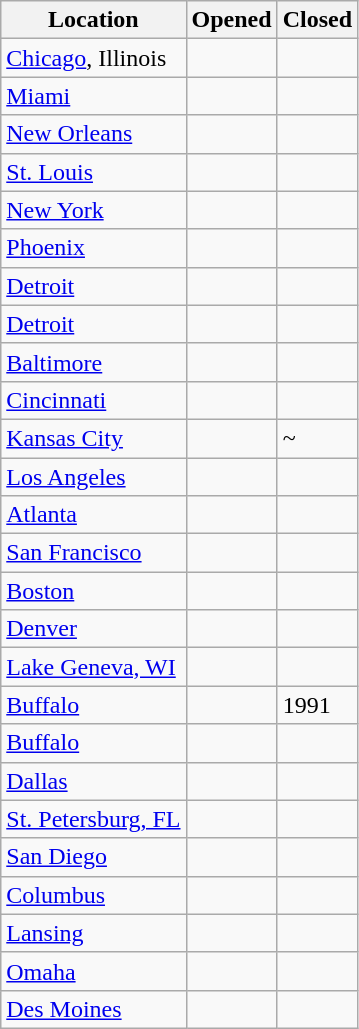<table class="wikitable sortable">
<tr>
<th>Location</th>
<th>Opened</th>
<th>Closed</th>
</tr>
<tr>
<td><a href='#'>Chicago</a>, Illinois</td>
<td></td>
<td></td>
</tr>
<tr>
<td><a href='#'>Miami</a></td>
<td></td>
<td></td>
</tr>
<tr>
<td><a href='#'>New Orleans</a></td>
<td></td>
<td></td>
</tr>
<tr>
<td><a href='#'>St. Louis</a></td>
<td></td>
<td></td>
</tr>
<tr>
<td><a href='#'>New York</a></td>
<td></td>
<td></td>
</tr>
<tr>
<td><a href='#'>Phoenix</a></td>
<td></td>
<td></td>
</tr>
<tr>
<td><a href='#'>Detroit</a></td>
<td></td>
<td></td>
</tr>
<tr>
<td><a href='#'>Detroit</a></td>
<td></td>
<td></td>
</tr>
<tr>
<td><a href='#'>Baltimore</a></td>
<td></td>
<td></td>
</tr>
<tr>
<td><a href='#'>Cincinnati</a></td>
<td></td>
<td></td>
</tr>
<tr>
<td><a href='#'>Kansas City</a></td>
<td></td>
<td>~</td>
</tr>
<tr>
<td><a href='#'>Los Angeles</a></td>
<td></td>
<td></td>
</tr>
<tr>
<td><a href='#'>Atlanta</a></td>
<td></td>
<td></td>
</tr>
<tr>
<td><a href='#'>San Francisco</a></td>
<td></td>
<td></td>
</tr>
<tr>
<td><a href='#'>Boston</a></td>
<td></td>
<td></td>
</tr>
<tr>
<td><a href='#'>Denver</a></td>
<td></td>
<td></td>
</tr>
<tr>
<td><a href='#'>Lake Geneva, WI</a></td>
<td></td>
<td></td>
</tr>
<tr>
<td><a href='#'>Buffalo</a></td>
<td></td>
<td>1991</td>
</tr>
<tr>
<td><a href='#'>Buffalo</a></td>
<td></td>
<td></td>
</tr>
<tr>
<td><a href='#'>Dallas</a></td>
<td></td>
<td></td>
</tr>
<tr>
<td><a href='#'>St. Petersburg, FL</a></td>
<td></td>
<td></td>
</tr>
<tr>
<td><a href='#'>San Diego</a></td>
<td></td>
<td></td>
</tr>
<tr>
<td><a href='#'>Columbus</a></td>
<td></td>
<td></td>
</tr>
<tr>
<td><a href='#'>Lansing</a></td>
<td></td>
<td></td>
</tr>
<tr>
<td><a href='#'>Omaha</a></td>
<td></td>
<td></td>
</tr>
<tr>
<td><a href='#'>Des Moines</a></td>
<td></td>
<td></td>
</tr>
</table>
